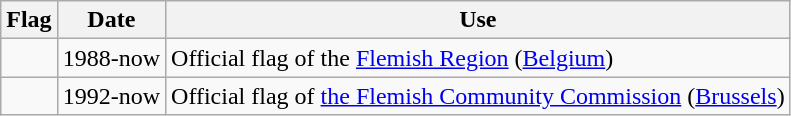<table class="wikitable">
<tr>
<th>Flag</th>
<th>Date</th>
<th>Use</th>
</tr>
<tr>
<td></td>
<td>1988-now</td>
<td>Official flag of the <a href='#'>Flemish Region</a> (<a href='#'>Belgium</a>)</td>
</tr>
<tr>
<td></td>
<td>1992-now</td>
<td>Official flag of <a href='#'>the Flemish Community Commission</a> (<a href='#'>Brussels</a>)</td>
</tr>
</table>
